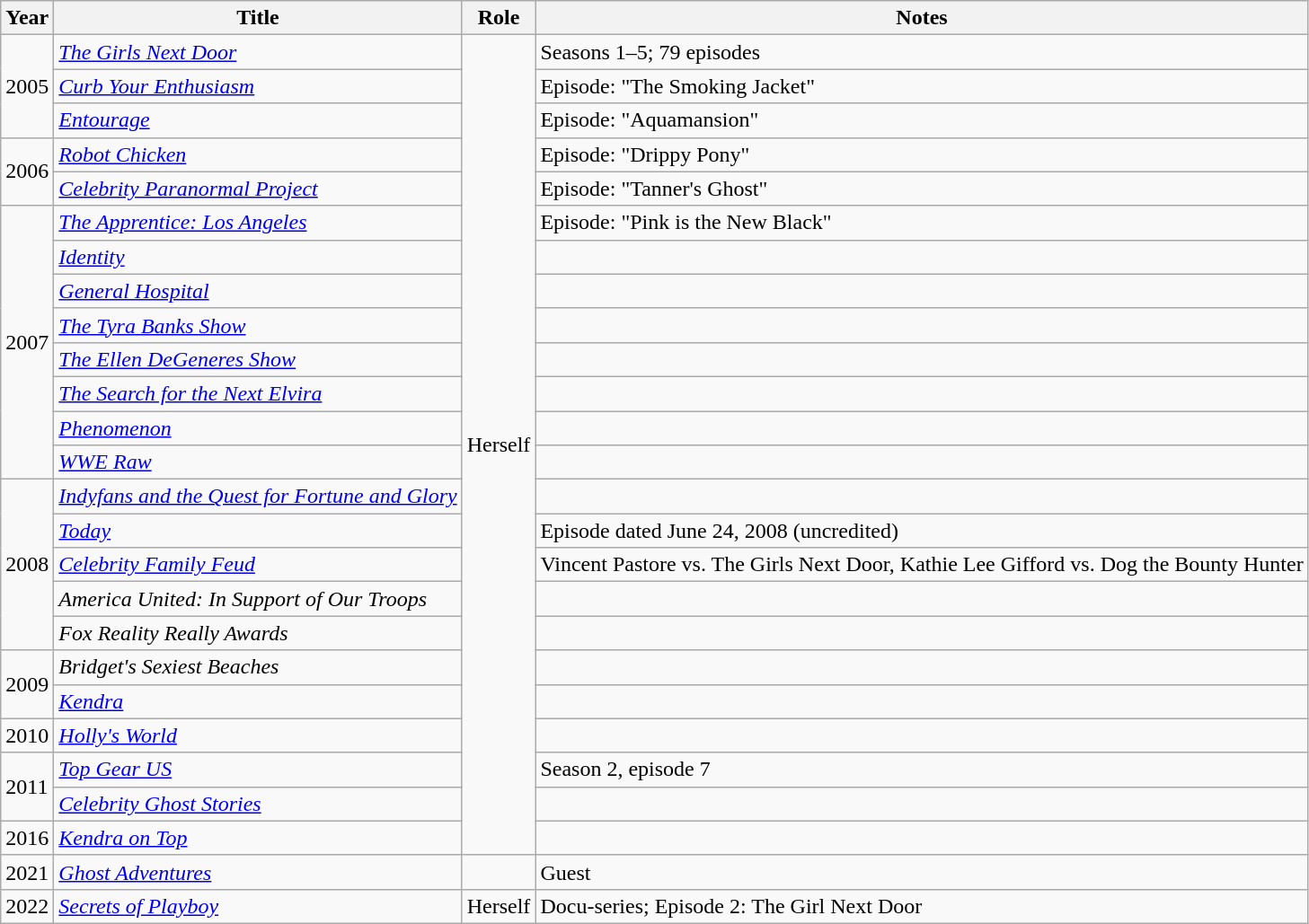<table class="wikitable">
<tr>
<th>Year</th>
<th>Title</th>
<th>Role</th>
<th>Notes</th>
</tr>
<tr>
<td rowspan="3">2005</td>
<td><em><a href='#'>The Girls Next Door</a></em></td>
<td rowspan="24">Herself</td>
<td>Seasons 1–5; 79 episodes</td>
</tr>
<tr>
<td><em><a href='#'>Curb Your Enthusiasm</a></em></td>
<td>Episode: "The Smoking Jacket"</td>
</tr>
<tr>
<td><em><a href='#'>Entourage</a></em></td>
<td>Episode: "Aquamansion"</td>
</tr>
<tr>
<td rowspan="2">2006</td>
<td><em><a href='#'>Robot Chicken</a></em></td>
<td>Episode: "Drippy Pony"</td>
</tr>
<tr>
<td><em><a href='#'>Celebrity Paranormal Project</a></em></td>
<td>Episode: "Tanner's Ghost"</td>
</tr>
<tr>
<td rowspan="8">2007</td>
<td><em><a href='#'>The Apprentice: Los Angeles</a></em></td>
<td>Episode: "Pink is the New Black"</td>
</tr>
<tr>
<td><em><a href='#'>Identity</a></em></td>
<td></td>
</tr>
<tr>
<td><em><a href='#'>General Hospital</a></em></td>
<td></td>
</tr>
<tr>
<td><em><a href='#'>The Tyra Banks Show</a></em></td>
<td></td>
</tr>
<tr>
<td><em><a href='#'>The Ellen DeGeneres Show</a></em></td>
<td></td>
</tr>
<tr>
<td><em><a href='#'>The Search for the Next Elvira</a></em></td>
<td></td>
</tr>
<tr>
<td><em><a href='#'>Phenomenon</a></em></td>
<td></td>
</tr>
<tr>
<td><em><a href='#'>WWE Raw</a></em></td>
<td></td>
</tr>
<tr>
<td rowspan="5">2008</td>
<td><em><a href='#'>Indyfans and the Quest for Fortune and Glory</a></em></td>
<td></td>
</tr>
<tr>
<td><em><a href='#'>Today</a></em></td>
<td>Episode dated June 24, 2008 (uncredited)</td>
</tr>
<tr>
<td><em><a href='#'>Celebrity Family Feud</a></em></td>
<td>Vincent Pastore vs. The Girls Next Door, Kathie Lee Gifford vs. Dog the Bounty Hunter</td>
</tr>
<tr>
<td><em>America United: In Support of Our Troops</em></td>
<td></td>
</tr>
<tr>
<td><em>Fox Reality Really Awards</em></td>
<td></td>
</tr>
<tr>
<td rowspan="2">2009</td>
<td><em>Bridget's Sexiest Beaches</em></td>
<td></td>
</tr>
<tr>
<td><em><a href='#'>Kendra</a></em></td>
<td></td>
</tr>
<tr>
<td>2010</td>
<td><em><a href='#'>Holly's World</a></em></td>
<td></td>
</tr>
<tr>
<td rowspan=2>2011</td>
<td><em><a href='#'>Top Gear US</a></em></td>
<td>Season 2, episode 7</td>
</tr>
<tr>
<td><em><a href='#'>Celebrity Ghost Stories</a></em></td>
<td></td>
</tr>
<tr>
<td>2016</td>
<td><em><a href='#'>Kendra on Top</a></em></td>
<td></td>
</tr>
<tr>
<td>2021</td>
<td><em><a href='#'>Ghost Adventures</a></em></td>
<td></td>
<td>Guest</td>
</tr>
<tr>
<td>2022</td>
<td><em><a href='#'>Secrets of Playboy</a></em></td>
<td>Herself</td>
<td>Docu-series; Episode 2: The Girl Next Door</td>
</tr>
</table>
